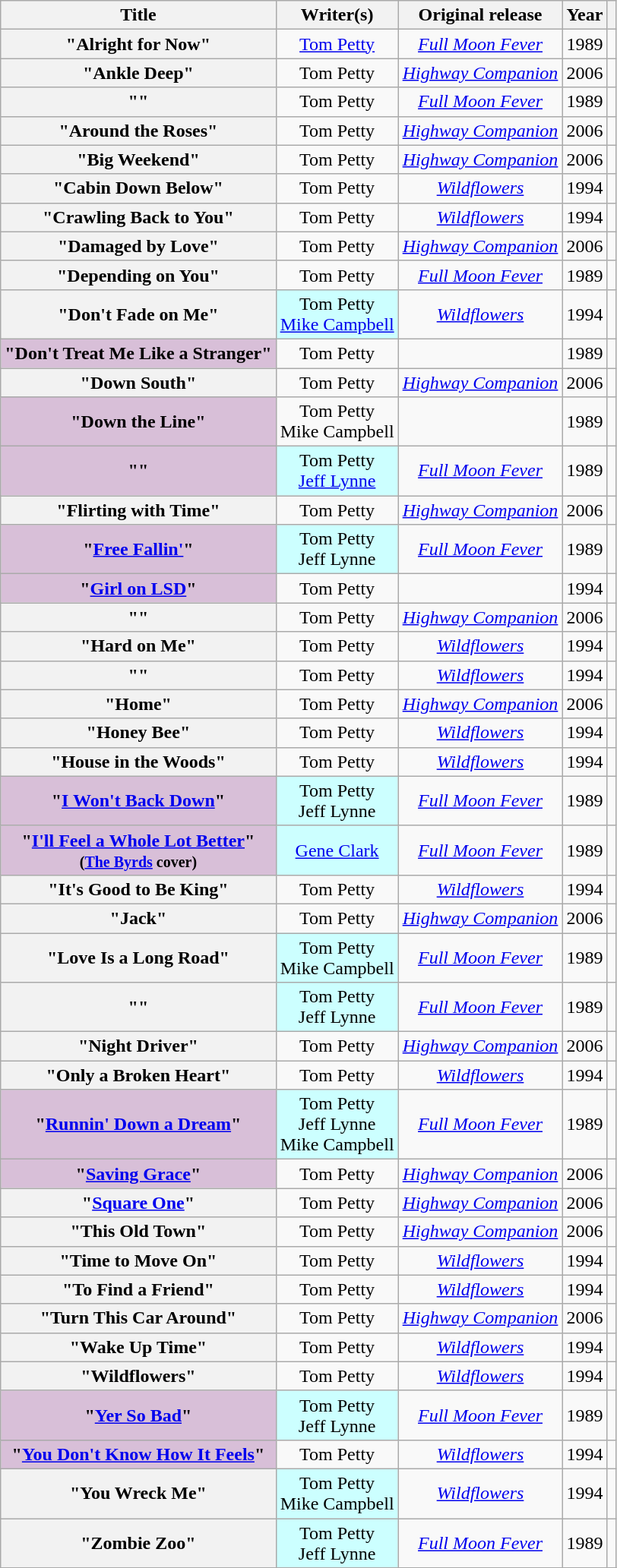<table class="wikitable sortable plainrowheaders" style="text-align:center;">
<tr>
<th scope="col">Title</th>
<th scope="col" class="unsortable">Writer(s)</th>
<th scope="col">Original release</th>
<th scope="col">Year</th>
<th scope="col" class="unsortable"></th>
</tr>
<tr>
<th scope="row"> "Alright for Now"</th>
<td><a href='#'>Tom Petty</a></td>
<td><em><a href='#'>Full Moon Fever</a></em></td>
<td>1989</td>
<td></td>
</tr>
<tr>
<th scope="row">"Ankle Deep"</th>
<td>Tom Petty</td>
<td><em><a href='#'>Highway Companion</a></em></td>
<td>2006</td>
<td></td>
</tr>
<tr>
<th scope="row">""</th>
<td>Tom Petty</td>
<td><em><a href='#'>Full Moon Fever</a></em></td>
<td>1989</td>
<td></td>
</tr>
<tr>
<th scope="row">"Around the Roses"</th>
<td>Tom Petty</td>
<td><em><a href='#'>Highway Companion</a></em></td>
<td>2006</td>
<td></td>
</tr>
<tr>
<th scope="row"> "Big Weekend"</th>
<td>Tom Petty</td>
<td><em><a href='#'>Highway Companion</a></em></td>
<td>2006</td>
<td></td>
</tr>
<tr>
<th scope="row"> "Cabin Down Below"</th>
<td>Tom Petty</td>
<td><em><a href='#'>Wildflowers</a></em></td>
<td>1994</td>
<td></td>
</tr>
<tr>
<th scope="row">"Crawling Back to You"</th>
<td>Tom Petty</td>
<td><em><a href='#'>Wildflowers</a></em></td>
<td>1994</td>
<td></td>
</tr>
<tr>
<th scope="row"> "Damaged by Love"</th>
<td>Tom Petty</td>
<td><em><a href='#'>Highway Companion</a></em></td>
<td>2006</td>
<td></td>
</tr>
<tr>
<th scope="row">"Depending on You"</th>
<td>Tom Petty</td>
<td><em><a href='#'>Full Moon Fever</a></em></td>
<td>1989</td>
<td></td>
</tr>
<tr>
<th scope="row">"Don't Fade on Me"</th>
<td style="background-color:#CCFFFF">Tom Petty<br><a href='#'>Mike Campbell</a> </td>
<td><em><a href='#'>Wildflowers</a></em></td>
<td>1994</td>
<td></td>
</tr>
<tr>
<th scope="row" style="background-color:#D8BFD8">"Don't Treat Me Like a Stranger" </th>
<td>Tom Petty</td>
<td></td>
<td>1989</td>
<td></td>
</tr>
<tr>
<th scope="row">"Down South"</th>
<td>Tom Petty</td>
<td><em><a href='#'>Highway Companion</a></em></td>
<td>2006</td>
<td></td>
</tr>
<tr>
<th scope="row" style="background-color:#D8BFD8">"Down the Line" </th>
<td>Tom Petty<br>Mike Campbell</td>
<td></td>
<td>1989</td>
<td></td>
</tr>
<tr>
<th scope="row" style="background-color:#D8BFD8"> "" </th>
<td style="background-color:#CCFFFF">Tom Petty<br><a href='#'>Jeff Lynne</a> </td>
<td><em><a href='#'>Full Moon Fever</a></em></td>
<td>1989</td>
<td></td>
</tr>
<tr>
<th scope="row">"Flirting with Time"</th>
<td>Tom Petty</td>
<td><em><a href='#'>Highway Companion</a></em></td>
<td>2006</td>
<td></td>
</tr>
<tr>
<th scope="row" style="background-color:#D8BFD8">"<a href='#'>Free Fallin'</a>" </th>
<td style="background-color:#CCFFFF">Tom Petty<br>Jeff Lynne </td>
<td><em><a href='#'>Full Moon Fever</a></em></td>
<td>1989</td>
<td></td>
</tr>
<tr>
<th scope="row" style="background-color:#D8BFD8"> "<a href='#'>Girl on LSD</a>" </th>
<td>Tom Petty</td>
<td></td>
<td>1994</td>
<td></td>
</tr>
<tr>
<th scope="row">""</th>
<td>Tom Petty</td>
<td><em><a href='#'>Highway Companion</a></em></td>
<td>2006</td>
<td></td>
</tr>
<tr>
<th scope="row"> "Hard on Me"</th>
<td>Tom Petty</td>
<td><em><a href='#'>Wildflowers</a></em></td>
<td>1994</td>
<td></td>
</tr>
<tr>
<th scope="row">""</th>
<td>Tom Petty</td>
<td><em><a href='#'>Wildflowers</a></em></td>
<td>1994</td>
<td></td>
</tr>
<tr>
<th scope="row">"Home"</th>
<td>Tom Petty</td>
<td><em><a href='#'>Highway Companion</a></em></td>
<td>2006</td>
<td></td>
</tr>
<tr>
<th scope="row">"Honey Bee"</th>
<td>Tom Petty</td>
<td><em><a href='#'>Wildflowers</a></em></td>
<td>1994</td>
<td></td>
</tr>
<tr>
<th scope="row">"House in the Woods"</th>
<td>Tom Petty</td>
<td><em><a href='#'>Wildflowers</a></em></td>
<td>1994</td>
<td></td>
</tr>
<tr>
<th scope="row" style="background-color:#D8BFD8"> "<a href='#'>I Won't Back Down</a>" </th>
<td style="background-color:#CCFFFF">Tom Petty<br>Jeff Lynne </td>
<td><em><a href='#'>Full Moon Fever</a></em></td>
<td>1989</td>
<td></td>
</tr>
<tr>
<th scope="row" style="background-color:#D8BFD8">"<a href='#'>I'll Feel a Whole Lot Better</a>" <br><small>(<a href='#'>The Byrds</a> cover)</small></th>
<td style="background-color:#CCFFFF"><a href='#'>Gene Clark</a> </td>
<td><em><a href='#'>Full Moon Fever</a></em></td>
<td>1989</td>
<td></td>
</tr>
<tr>
<th scope="row">"It's Good to Be King"</th>
<td>Tom Petty</td>
<td><em><a href='#'>Wildflowers</a></em></td>
<td>1994</td>
<td></td>
</tr>
<tr>
<th scope="row"> "Jack"</th>
<td>Tom Petty</td>
<td><em><a href='#'>Highway Companion</a></em></td>
<td>2006</td>
<td></td>
</tr>
<tr>
<th scope="row"> "Love Is a Long Road"</th>
<td style="background-color:#CCFFFF">Tom Petty<br>Mike Campbell </td>
<td><em><a href='#'>Full Moon Fever</a></em></td>
<td>1989</td>
<td></td>
</tr>
<tr>
<th scope="row"> ""</th>
<td style="background-color:#CCFFFF">Tom Petty<br>Jeff Lynne </td>
<td><em><a href='#'>Full Moon Fever</a></em></td>
<td>1989</td>
<td></td>
</tr>
<tr>
<th scope="row"> "Night Driver"</th>
<td>Tom Petty</td>
<td><em><a href='#'>Highway Companion</a></em></td>
<td>2006</td>
<td></td>
</tr>
<tr>
<th scope="row"> "Only a Broken Heart"</th>
<td>Tom Petty</td>
<td><em><a href='#'>Wildflowers</a></em></td>
<td>1994</td>
<td></td>
</tr>
<tr>
<th scope="row" style="background-color:#D8BFD8"> "<a href='#'>Runnin' Down a Dream</a>" </th>
<td style="background-color:#CCFFFF">Tom Petty<br>Jeff Lynne<br>Mike Campbell </td>
<td><em><a href='#'>Full Moon Fever</a></em></td>
<td>1989</td>
<td></td>
</tr>
<tr>
<th scope="row" style="background-color:#D8BFD8"> "<a href='#'>Saving Grace</a>" </th>
<td>Tom Petty</td>
<td><em><a href='#'>Highway Companion</a></em></td>
<td>2006</td>
<td></td>
</tr>
<tr>
<th scope="row">"<a href='#'>Square One</a>"</th>
<td>Tom Petty</td>
<td><em><a href='#'>Highway Companion</a></em></td>
<td>2006</td>
<td></td>
</tr>
<tr>
<th scope="row"> "This Old Town"</th>
<td>Tom Petty</td>
<td><em><a href='#'>Highway Companion</a></em></td>
<td>2006</td>
<td></td>
</tr>
<tr>
<th scope="row">"Time to Move On"</th>
<td>Tom Petty</td>
<td><em><a href='#'>Wildflowers</a></em></td>
<td>1994</td>
<td></td>
</tr>
<tr>
<th scope="row">"To Find a Friend"</th>
<td>Tom Petty</td>
<td><em><a href='#'>Wildflowers</a></em></td>
<td>1994</td>
<td></td>
</tr>
<tr>
<th scope="row">"Turn This Car Around"</th>
<td>Tom Petty</td>
<td><em><a href='#'>Highway Companion</a></em></td>
<td>2006</td>
<td></td>
</tr>
<tr>
<th scope="row">"Wake Up Time"</th>
<td>Tom Petty</td>
<td><em><a href='#'>Wildflowers</a></em></td>
<td>1994</td>
<td></td>
</tr>
<tr>
<th scope="row">"Wildflowers"</th>
<td>Tom Petty</td>
<td><em><a href='#'>Wildflowers</a></em></td>
<td>1994</td>
<td></td>
</tr>
<tr>
<th scope="row" style="background-color:#D8BFD8"> "<a href='#'>Yer So Bad</a>" </th>
<td style="background-color:#CCFFFF">Tom Petty<br>Jeff Lynne </td>
<td><em><a href='#'>Full Moon Fever</a></em></td>
<td>1989</td>
<td></td>
</tr>
<tr>
<th scope="row" style="background-color:#D8BFD8">"<a href='#'>You Don't Know How It Feels</a>" </th>
<td>Tom Petty</td>
<td><em><a href='#'>Wildflowers</a></em></td>
<td>1994</td>
<td></td>
</tr>
<tr>
<th scope="row">"You Wreck Me"</th>
<td style="background-color:#CCFFFF">Tom Petty<br>Mike Campbell </td>
<td><em><a href='#'>Wildflowers</a></em></td>
<td>1994</td>
<td></td>
</tr>
<tr>
<th scope="row"> "Zombie Zoo"</th>
<td style="background-color:#CCFFFF">Tom Petty<br>Jeff Lynne </td>
<td><em><a href='#'>Full Moon Fever</a></em></td>
<td>1989</td>
<td></td>
</tr>
<tr>
</tr>
</table>
